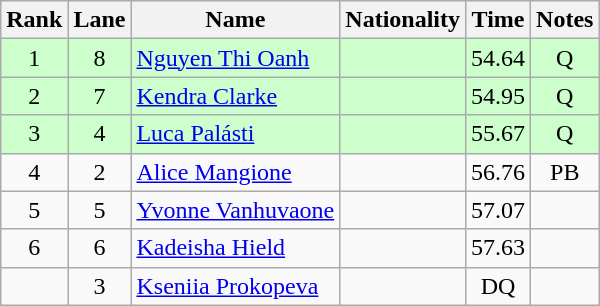<table class="wikitable sortable" style="text-align:center">
<tr>
<th>Rank</th>
<th>Lane</th>
<th>Name</th>
<th>Nationality</th>
<th>Time</th>
<th>Notes</th>
</tr>
<tr bgcolor=ccffcc>
<td>1</td>
<td>8</td>
<td align=left><a href='#'>Nguyen Thi Oanh</a></td>
<td align=left></td>
<td>54.64</td>
<td>Q</td>
</tr>
<tr bgcolor=ccffcc>
<td>2</td>
<td>7</td>
<td align=left><a href='#'>Kendra Clarke</a></td>
<td align=left></td>
<td>54.95</td>
<td>Q</td>
</tr>
<tr bgcolor=ccffcc>
<td>3</td>
<td>4</td>
<td align=left><a href='#'>Luca Palásti</a></td>
<td align=left></td>
<td>55.67</td>
<td>Q</td>
</tr>
<tr>
<td>4</td>
<td>2</td>
<td align=left><a href='#'>Alice Mangione</a></td>
<td align=left></td>
<td>56.76</td>
<td>PB</td>
</tr>
<tr>
<td>5</td>
<td>5</td>
<td align=left><a href='#'>Yvonne Vanhuvaone</a></td>
<td align=left></td>
<td>57.07</td>
<td></td>
</tr>
<tr>
<td>6</td>
<td>6</td>
<td align=left><a href='#'>Kadeisha Hield</a></td>
<td align=left></td>
<td>57.63</td>
<td></td>
</tr>
<tr>
<td></td>
<td>3</td>
<td align=left><a href='#'>Kseniia Prokopeva</a></td>
<td align=left></td>
<td>DQ</td>
<td></td>
</tr>
</table>
